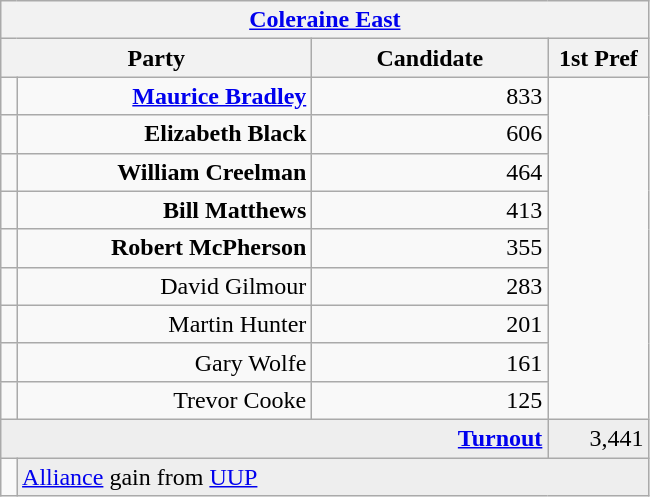<table class="wikitable">
<tr>
<th colspan="4" align="center"><a href='#'>Coleraine East</a></th>
</tr>
<tr>
<th colspan="2" align="center" width=200>Party</th>
<th width=150>Candidate</th>
<th width=60>1st Pref</th>
</tr>
<tr>
<td></td>
<td align="right"><strong><a href='#'>Maurice Bradley</a></strong></td>
<td align="right">833</td>
</tr>
<tr>
<td></td>
<td align="right"><strong>Elizabeth Black</strong></td>
<td align="right">606</td>
</tr>
<tr>
<td></td>
<td align="right"><strong>William Creelman</strong></td>
<td align="right">464</td>
</tr>
<tr>
<td></td>
<td align="right"><strong>Bill Matthews</strong></td>
<td align="right">413</td>
</tr>
<tr>
<td></td>
<td align="right"><strong>Robert McPherson</strong></td>
<td align="right">355</td>
</tr>
<tr>
<td></td>
<td align="right">David Gilmour</td>
<td align="right">283</td>
</tr>
<tr>
<td></td>
<td align="right">Martin Hunter</td>
<td align="right">201</td>
</tr>
<tr>
<td></td>
<td align="right">Gary Wolfe</td>
<td align="right">161</td>
</tr>
<tr>
<td></td>
<td align="right">Trevor Cooke</td>
<td align="right">125</td>
</tr>
<tr bgcolor="EEEEEE">
<td colspan=3 align="right"><strong><a href='#'>Turnout</a></strong></td>
<td align="right">3,441</td>
</tr>
<tr>
<td bgcolor=></td>
<td colspan=3 bgcolor="EEEEEE"><a href='#'>Alliance</a> gain from <a href='#'>UUP</a></td>
</tr>
</table>
